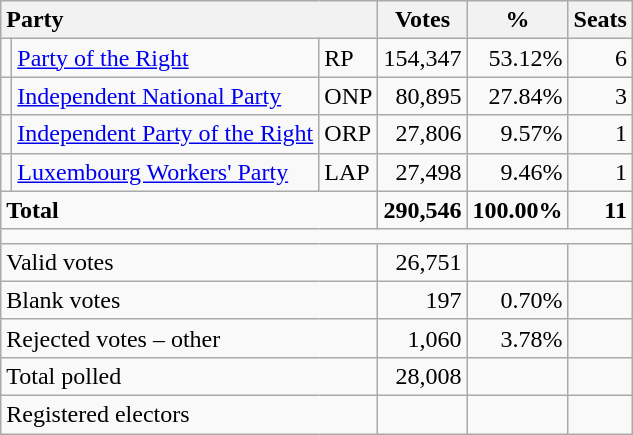<table class="wikitable" border="1" style="text-align:right;">
<tr>
<th style="text-align:left;" valign=bottom colspan=3>Party</th>
<th align=center valign=bottom width="50">Votes</th>
<th align=center valign=bottom width="50">%</th>
<th align=center>Seats</th>
</tr>
<tr>
<td></td>
<td align=left><a href='#'>Party of the Right</a></td>
<td align=left>RP</td>
<td>154,347</td>
<td>53.12%</td>
<td>6</td>
</tr>
<tr>
<td></td>
<td align=left><a href='#'>Independent National Party</a></td>
<td align=left>ONP</td>
<td>80,895</td>
<td>27.84%</td>
<td>3</td>
</tr>
<tr>
<td></td>
<td align=left><a href='#'>Independent Party of the Right</a></td>
<td align=left>ORP</td>
<td>27,806</td>
<td>9.57%</td>
<td>1</td>
</tr>
<tr>
<td></td>
<td align=left><a href='#'>Luxembourg Workers' Party</a></td>
<td align=left>LAP</td>
<td>27,498</td>
<td>9.46%</td>
<td>1</td>
</tr>
<tr style="font-weight:bold">
<td align=left colspan=3>Total</td>
<td>290,546</td>
<td>100.00%</td>
<td>11</td>
</tr>
<tr>
<td colspan=6 height="2"></td>
</tr>
<tr>
<td align=left colspan=3>Valid votes</td>
<td>26,751</td>
<td></td>
<td></td>
</tr>
<tr>
<td align=left colspan=3>Blank votes</td>
<td>197</td>
<td>0.70%</td>
<td></td>
</tr>
<tr>
<td align=left colspan=3>Rejected votes – other</td>
<td>1,060</td>
<td>3.78%</td>
<td></td>
</tr>
<tr>
<td align=left colspan=3>Total polled</td>
<td>28,008</td>
<td></td>
<td></td>
</tr>
<tr>
<td align=left colspan=3>Registered electors</td>
<td></td>
<td></td>
<td></td>
</tr>
</table>
